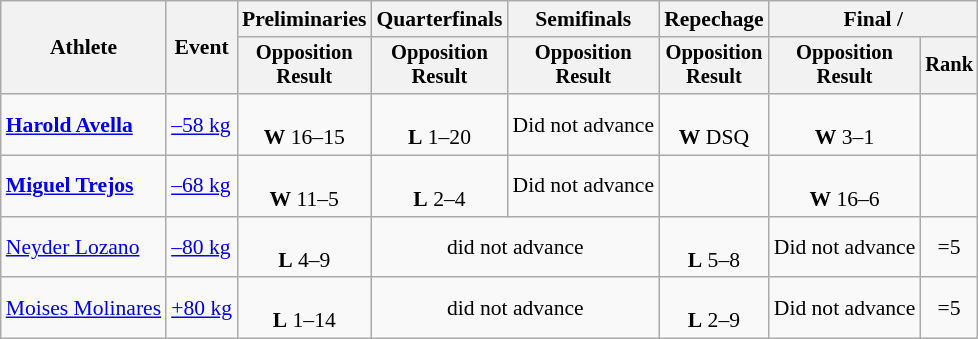<table class="wikitable" style="font-size:90%">
<tr>
<th rowspan=2>Athlete</th>
<th rowspan=2>Event</th>
<th>Preliminaries</th>
<th>Quarterfinals</th>
<th>Semifinals</th>
<th>Repechage</th>
<th colspan=2>Final / </th>
</tr>
<tr style="font-size:95%">
<th>Opposition<br>Result</th>
<th>Opposition<br>Result</th>
<th>Opposition<br>Result</th>
<th>Opposition<br>Result</th>
<th>Opposition<br>Result</th>
<th>Rank</th>
</tr>
<tr align=center>
<td align=left><strong><a href='#'>Harold Avella</a></strong></td>
<td align=left><a href='#'>–58 kg</a></td>
<td><br> <strong>W</strong> 16–15</td>
<td><br> <strong>L</strong> 1–20</td>
<td>Did not advance</td>
<td><br> <strong>W</strong> DSQ</td>
<td><br> <strong>W</strong> 3–1</td>
<td></td>
</tr>
<tr align=center>
<td align=left><strong><a href='#'>Miguel Trejos </a></strong></td>
<td align=left><a href='#'>–68 kg</a></td>
<td><br> <strong>W</strong> 11–5</td>
<td><br> <strong>L</strong> 2–4</td>
<td>Did not advance</td>
<td></td>
<td><br> <strong>W</strong> 16–6</td>
<td></td>
</tr>
<tr align=center>
<td align=left><a href='#'>Neyder Lozano</a></td>
<td align=left><a href='#'>–80 kg</a></td>
<td><br> <strong>L</strong> 4–9</td>
<td colspan=2>did not advance</td>
<td><br> <strong>L</strong> 5–8</td>
<td>Did not advance</td>
<td>=5</td>
</tr>
<tr align=center>
<td align=left><a href='#'>Moises Molinares</a></td>
<td align=left><a href='#'>+80 kg</a></td>
<td><br> <strong>L</strong> 1–14</td>
<td colspan=2>did not advance</td>
<td><br> <strong>L</strong> 2–9</td>
<td>Did not advance</td>
<td>=5</td>
</tr>
</table>
